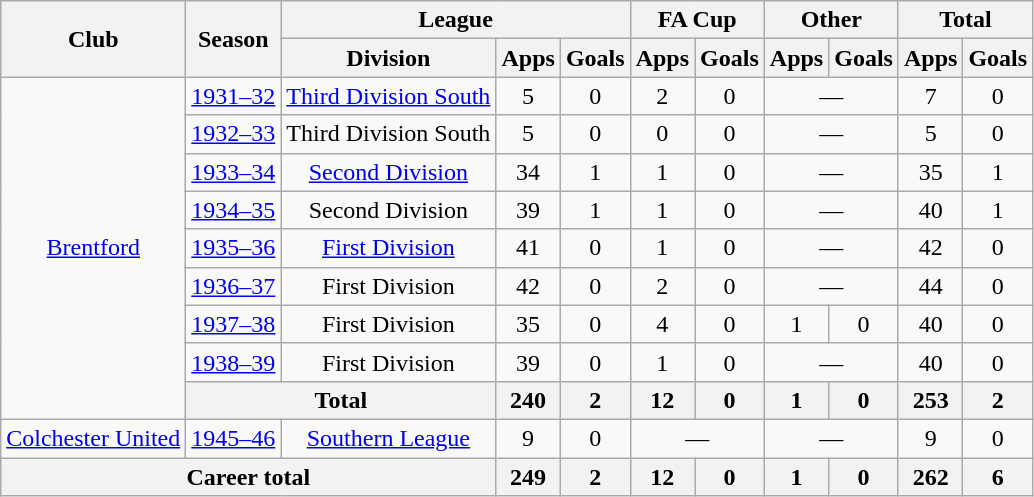<table class="wikitable" style="text-align: center;">
<tr>
<th rowspan="2">Club</th>
<th rowspan="2">Season</th>
<th colspan="3">League</th>
<th colspan="2">FA Cup</th>
<th colspan="2">Other</th>
<th colspan="2">Total</th>
</tr>
<tr>
<th>Division</th>
<th>Apps</th>
<th>Goals</th>
<th>Apps</th>
<th>Goals</th>
<th>Apps</th>
<th>Goals</th>
<th>Apps</th>
<th>Goals</th>
</tr>
<tr>
<td rowspan="9"><a href='#'>Brentford</a></td>
<td><a href='#'>1931–32</a></td>
<td><a href='#'>Third Division South</a></td>
<td>5</td>
<td>0</td>
<td>2</td>
<td>0</td>
<td colspan="2">—</td>
<td>7</td>
<td>0</td>
</tr>
<tr>
<td><a href='#'>1932–33</a></td>
<td>Third Division South</td>
<td>5</td>
<td>0</td>
<td>0</td>
<td>0</td>
<td colspan="2">—</td>
<td>5</td>
<td>0</td>
</tr>
<tr>
<td><a href='#'>1933–34</a></td>
<td><a href='#'>Second Division</a></td>
<td>34</td>
<td>1</td>
<td>1</td>
<td>0</td>
<td colspan="2">—</td>
<td>35</td>
<td>1</td>
</tr>
<tr>
<td><a href='#'>1934–35</a></td>
<td>Second Division</td>
<td>39</td>
<td>1</td>
<td>1</td>
<td>0</td>
<td colspan="2">—</td>
<td>40</td>
<td>1</td>
</tr>
<tr>
<td><a href='#'>1935–36</a></td>
<td><a href='#'>First Division</a></td>
<td>41</td>
<td>0</td>
<td>1</td>
<td>0</td>
<td colspan="2">—</td>
<td>42</td>
<td>0</td>
</tr>
<tr>
<td><a href='#'>1936–37</a></td>
<td>First Division</td>
<td>42</td>
<td>0</td>
<td>2</td>
<td>0</td>
<td colspan="2">—</td>
<td>44</td>
<td>0</td>
</tr>
<tr>
<td><a href='#'>1937–38</a></td>
<td>First Division</td>
<td>35</td>
<td>0</td>
<td>4</td>
<td>0</td>
<td>1</td>
<td>0</td>
<td>40</td>
<td>0</td>
</tr>
<tr>
<td><a href='#'>1938–39</a></td>
<td>First Division</td>
<td>39</td>
<td>0</td>
<td>1</td>
<td>0</td>
<td colspan="2">—</td>
<td>40</td>
<td>0</td>
</tr>
<tr>
<th colspan="2">Total</th>
<th>240</th>
<th>2</th>
<th>12</th>
<th>0</th>
<th>1</th>
<th>0</th>
<th>253</th>
<th>2</th>
</tr>
<tr>
<td><a href='#'>Colchester United</a></td>
<td><a href='#'>1945–46</a></td>
<td><a href='#'>Southern League</a></td>
<td>9</td>
<td>0</td>
<td colspan="2">—</td>
<td colspan="2">—</td>
<td>9</td>
<td>0</td>
</tr>
<tr>
<th colspan="3">Career total</th>
<th>249</th>
<th>2</th>
<th>12</th>
<th>0</th>
<th>1</th>
<th>0</th>
<th>262</th>
<th>6</th>
</tr>
</table>
